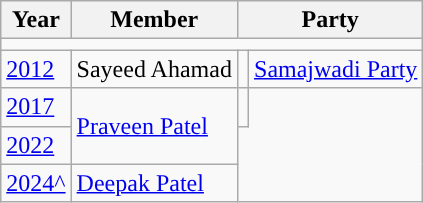<table class="wikitable">
<tr>
<th>Year</th>
<th>Member</th>
<th colspan="2">Party</th>
</tr>
<tr>
<td colspan="4"></td>
</tr>
<tr>
<td><a href='#'>2012</a></td>
<td>Sayeed Ahamad</td>
<td style="background-color: "></td>
<td><a href='#'>Samajwadi Party</a></td>
</tr>
<tr>
<td><a href='#'>2017</a></td>
<td rowspan="2"><a href='#'>Praveen Patel</a></td>
<td></td>
</tr>
<tr>
<td><a href='#'>2022</a></td>
</tr>
<tr>
<td><a href='#'>2024^</a></td>
<td><a href='#'>Deepak Patel</a></td>
</tr>
</table>
